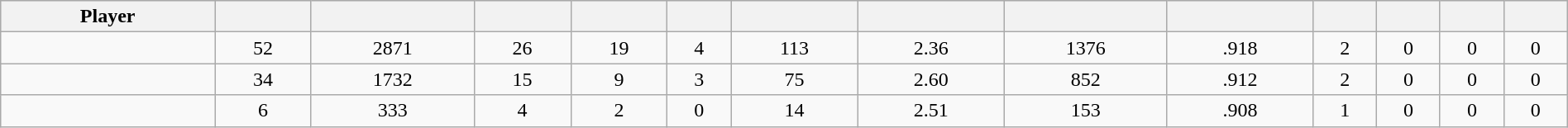<table class="wikitable sortable" style="width:100%;">
<tr style="text-align:center; background:#ddd;">
<th>Player</th>
<th></th>
<th></th>
<th></th>
<th></th>
<th></th>
<th></th>
<th></th>
<th></th>
<th></th>
<th></th>
<th></th>
<th></th>
<th></th>
</tr>
<tr align=center>
<td></td>
<td>52</td>
<td>2871</td>
<td>26</td>
<td>19</td>
<td>4</td>
<td>113</td>
<td>2.36</td>
<td>1376</td>
<td>.918</td>
<td>2</td>
<td>0</td>
<td>0</td>
<td>0</td>
</tr>
<tr align=center>
<td></td>
<td>34</td>
<td>1732</td>
<td>15</td>
<td>9</td>
<td>3</td>
<td>75</td>
<td>2.60</td>
<td>852</td>
<td>.912</td>
<td>2</td>
<td>0</td>
<td>0</td>
<td>0</td>
</tr>
<tr align=center>
<td></td>
<td>6</td>
<td>333</td>
<td>4</td>
<td>2</td>
<td>0</td>
<td>14</td>
<td>2.51</td>
<td>153</td>
<td>.908</td>
<td>1</td>
<td>0</td>
<td>0</td>
<td>0</td>
</tr>
</table>
